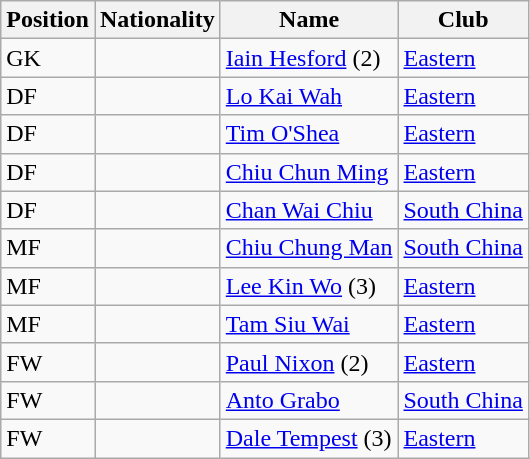<table class="wikitable">
<tr>
<th>Position</th>
<th>Nationality</th>
<th>Name</th>
<th>Club</th>
</tr>
<tr>
<td>GK</td>
<td></td>
<td><a href='#'>Iain Hesford</a> (2)</td>
<td><a href='#'>Eastern</a></td>
</tr>
<tr>
<td>DF</td>
<td></td>
<td><a href='#'>Lo Kai Wah</a></td>
<td><a href='#'>Eastern</a></td>
</tr>
<tr>
<td>DF</td>
<td></td>
<td><a href='#'>Tim O'Shea</a></td>
<td><a href='#'>Eastern</a></td>
</tr>
<tr>
<td>DF</td>
<td></td>
<td><a href='#'>Chiu Chun Ming</a></td>
<td><a href='#'>Eastern</a></td>
</tr>
<tr>
<td>DF</td>
<td></td>
<td><a href='#'>Chan Wai Chiu</a></td>
<td><a href='#'>South China</a></td>
</tr>
<tr>
<td>MF</td>
<td></td>
<td><a href='#'>Chiu Chung Man</a></td>
<td><a href='#'>South China</a></td>
</tr>
<tr>
<td>MF</td>
<td></td>
<td><a href='#'>Lee Kin Wo</a> (3)</td>
<td><a href='#'>Eastern</a></td>
</tr>
<tr>
<td>MF</td>
<td></td>
<td><a href='#'>Tam Siu Wai</a></td>
<td><a href='#'>Eastern</a></td>
</tr>
<tr>
<td>FW</td>
<td></td>
<td><a href='#'>Paul Nixon</a> (2)</td>
<td><a href='#'>Eastern</a></td>
</tr>
<tr>
<td>FW</td>
<td></td>
<td><a href='#'>Anto Grabo</a></td>
<td><a href='#'>South China</a></td>
</tr>
<tr>
<td>FW</td>
<td></td>
<td><a href='#'>Dale Tempest</a> (3)</td>
<td><a href='#'>Eastern</a></td>
</tr>
</table>
